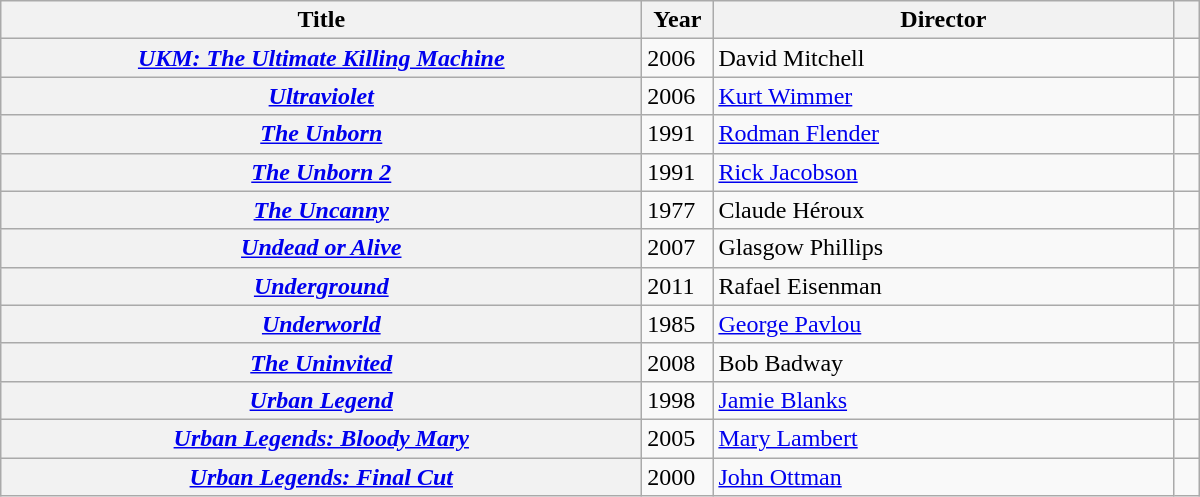<table style="width:800px;" class="wikitable plainrowheaders sortable">
<tr>
<th width="420" scope="col">Title</th>
<th width="40" scope="col">Year</th>
<th width="300" scope="col">Director</th>
<th scope="col"></th>
</tr>
<tr>
<th scope="row"><em><a href='#'>UKM: The Ultimate Killing Machine</a></em></th>
<td>2006</td>
<td>David Mitchell</td>
<td></td>
</tr>
<tr>
<th scope="row"><em><a href='#'>Ultraviolet</a></em></th>
<td>2006</td>
<td><a href='#'>Kurt Wimmer</a></td>
<td align="center"></td>
</tr>
<tr>
<th scope="row"><em><a href='#'>The Unborn</a></em></th>
<td>1991</td>
<td><a href='#'>Rodman Flender</a></td>
<td></td>
</tr>
<tr>
<th scope="row"><em><a href='#'>The Unborn 2</a></em></th>
<td>1991</td>
<td><a href='#'>Rick Jacobson</a></td>
<td align="center"></td>
</tr>
<tr>
<th scope="row"><em><a href='#'>The Uncanny</a></em></th>
<td>1977</td>
<td>Claude Héroux</td>
<td></td>
</tr>
<tr>
<th scope="row"><em><a href='#'>Undead or Alive</a></em></th>
<td>2007</td>
<td>Glasgow Phillips</td>
<td></td>
</tr>
<tr>
<th scope="row"><em><a href='#'>Underground</a></em></th>
<td>2011</td>
<td>Rafael Eisenman</td>
<td></td>
</tr>
<tr>
<th scope="row"><em><a href='#'>Underworld</a></em></th>
<td>1985</td>
<td><a href='#'>George Pavlou</a></td>
<td align="center"></td>
</tr>
<tr>
<th scope="row"><em><a href='#'>The Uninvited</a></em></th>
<td>2008</td>
<td>Bob Badway</td>
<td></td>
</tr>
<tr>
<th scope="row"><em><a href='#'>Urban Legend</a> </em></th>
<td>1998</td>
<td><a href='#'>Jamie Blanks</a></td>
<td></td>
</tr>
<tr>
<th scope="row"><em><a href='#'>Urban Legends: Bloody Mary</a></em></th>
<td>2005</td>
<td><a href='#'>Mary Lambert</a></td>
<td></td>
</tr>
<tr>
<th scope="row"><em><a href='#'>Urban Legends: Final Cut</a></em></th>
<td>2000</td>
<td><a href='#'>John Ottman</a></td>
<td></td>
</tr>
</table>
